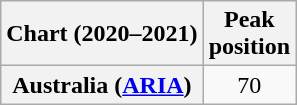<table class="wikitable plainrowheaders" style="text-align:center">
<tr>
<th scope="col">Chart (2020–2021)</th>
<th scope="col">Peak<br>position</th>
</tr>
<tr>
<th scope="row">Australia (<a href='#'>ARIA</a>)</th>
<td>70</td>
</tr>
</table>
